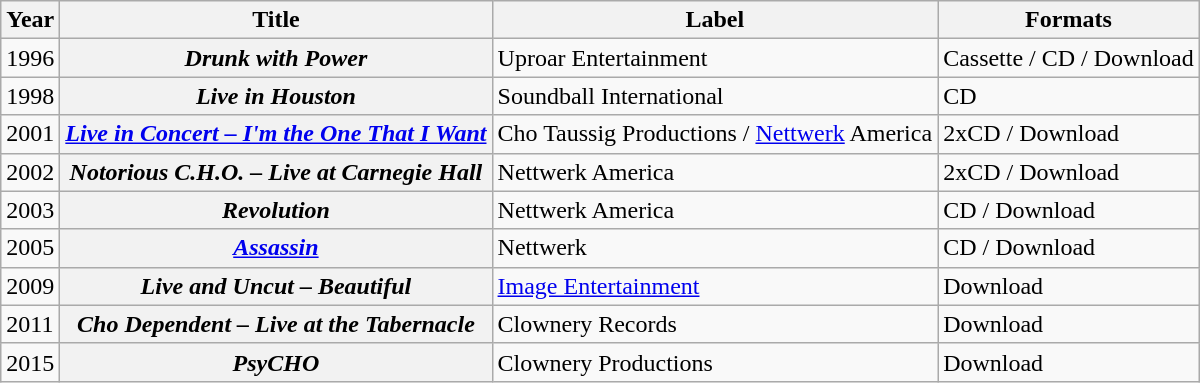<table class="wikitable plainrowheaders">
<tr>
<th scope="col" style="">Year</th>
<th scope="col" style="">Title</th>
<th scope="col" style="">Label</th>
<th scope="col" style="">Formats</th>
</tr>
<tr>
<td>1996</td>
<th scope="row"><em>Drunk with Power</em></th>
<td>Uproar Entertainment</td>
<td>Cassette / CD / Download</td>
</tr>
<tr>
<td>1998</td>
<th scope="row"><em>Live in Houston</em></th>
<td>Soundball International</td>
<td>CD</td>
</tr>
<tr>
<td>2001</td>
<th scope="row"><em><a href='#'>Live in Concert – I'm the One That I Want</a></em></th>
<td>Cho Taussig Productions / <a href='#'>Nettwerk</a> America</td>
<td>2xCD / Download</td>
</tr>
<tr>
<td>2002</td>
<th scope="row"><em>Notorious C.H.O. – Live at Carnegie Hall</em></th>
<td>Nettwerk America</td>
<td>2xCD / Download</td>
</tr>
<tr>
<td>2003</td>
<th scope="row"><em>Revolution</em></th>
<td>Nettwerk America</td>
<td>CD / Download</td>
</tr>
<tr>
<td>2005</td>
<th scope="row"><em><a href='#'>Assassin</a></em></th>
<td>Nettwerk</td>
<td>CD / Download</td>
</tr>
<tr>
<td>2009</td>
<th scope="row"><em>Live and Uncut – Beautiful</em></th>
<td><a href='#'>Image Entertainment</a></td>
<td>Download</td>
</tr>
<tr>
<td>2011</td>
<th scope="row"><em>Cho Dependent – Live at the Tabernacle</em></th>
<td>Clownery Records</td>
<td>Download</td>
</tr>
<tr>
<td>2015</td>
<th scope="row"><em>PsyCHO</em></th>
<td>Clownery Productions</td>
<td>Download</td>
</tr>
</table>
